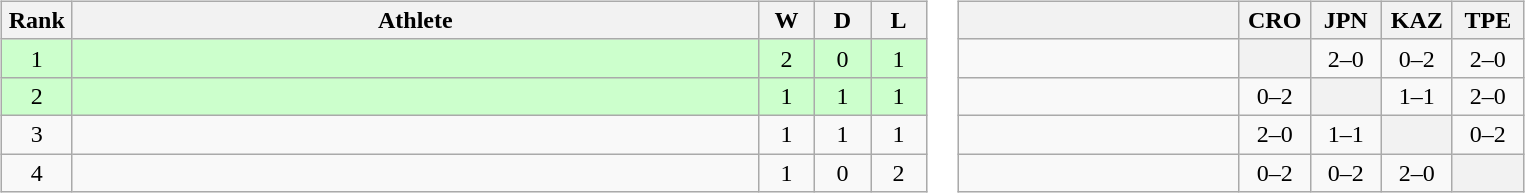<table>
<tr>
<td><br><table class=wikitable style="text-align:center">
<tr>
<th width=40>Rank</th>
<th width=450>Athlete</th>
<th width=30>W</th>
<th width=30>D</th>
<th width=30>L</th>
</tr>
<tr align=center bgcolor="#ccffcc">
<td>1</td>
<td style="text-align:left"></td>
<td>2</td>
<td>0</td>
<td>1</td>
</tr>
<tr align=center bgcolor="#ccffcc">
<td>2</td>
<td style="text-align:left"></td>
<td>1</td>
<td>1</td>
<td>1</td>
</tr>
<tr>
<td>3</td>
<td style="text-align:left"></td>
<td>1</td>
<td>1</td>
<td>1</td>
</tr>
<tr>
<td>4</td>
<td style="text-align:left"></td>
<td>1</td>
<td>0</td>
<td>2</td>
</tr>
</table>
</td>
<td><br><table class="wikitable" style="text-align:center">
<tr>
<th width="180"> </th>
<th width="40">CRO</th>
<th width="40">JPN</th>
<th width="40">KAZ</th>
<th width="40">TPE</th>
</tr>
<tr>
<td style="text-align:left;"></td>
<th></th>
<td>2–0</td>
<td>0–2</td>
<td>2–0</td>
</tr>
<tr>
<td style="text-align:left;"></td>
<td>0–2</td>
<th></th>
<td>1–1</td>
<td>2–0</td>
</tr>
<tr>
<td style="text-align:left;"></td>
<td>2–0</td>
<td>1–1</td>
<th></th>
<td>0–2</td>
</tr>
<tr>
<td style="text-align:left;"></td>
<td>0–2</td>
<td>0–2</td>
<td>2–0</td>
<th></th>
</tr>
</table>
</td>
</tr>
</table>
